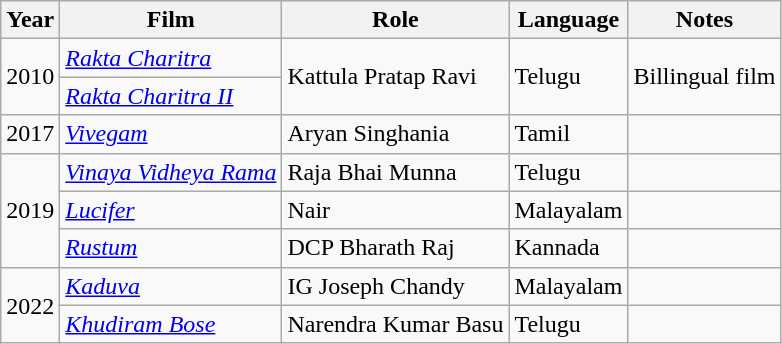<table class="wikitable">
<tr>
<th>Year</th>
<th>Film</th>
<th>Role</th>
<th>Language</th>
<th>Notes</th>
</tr>
<tr>
<td rowspan="2">2010</td>
<td><em><a href='#'>Rakta Charitra</a></em></td>
<td rowspan="2">Kattula Pratap Ravi</td>
<td rowspan="2">Telugu</td>
<td rowspan="2">Billingual film</td>
</tr>
<tr>
<td><em><a href='#'>Rakta Charitra II</a></em></td>
</tr>
<tr>
<td>2017</td>
<td><em><a href='#'>Vivegam</a></em></td>
<td>Aryan Singhania</td>
<td>Tamil</td>
<td></td>
</tr>
<tr>
<td rowspan="3">2019</td>
<td><em><a href='#'>Vinaya Vidheya Rama</a></em></td>
<td>Raja Bhai Munna</td>
<td>Telugu</td>
<td></td>
</tr>
<tr>
<td><a href='#'><em>Lucifer</em></a></td>
<td> Nair</td>
<td>Malayalam</td>
<td></td>
</tr>
<tr>
<td><a href='#'><em>Rustum</em></a></td>
<td>DCP Bharath Raj</td>
<td>Kannada</td>
<td></td>
</tr>
<tr>
<td rowspan="2">2022</td>
<td><em><a href='#'>Kaduva</a></em></td>
<td>IG Joseph Chandy</td>
<td>Malayalam</td>
<td></td>
</tr>
<tr>
<td><a href='#'><em>Khudiram Bose</em></a></td>
<td>Narendra Kumar Basu</td>
<td>Telugu</td>
<td></td>
</tr>
</table>
